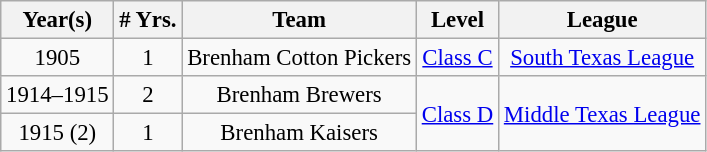<table class="wikitable" style="text-align:center; font-size: 95%;">
<tr>
<th>Year(s)</th>
<th># Yrs.</th>
<th>Team</th>
<th>Level</th>
<th>League</th>
</tr>
<tr>
<td>1905</td>
<td>1</td>
<td>Brenham Cotton Pickers</td>
<td><a href='#'>Class C</a></td>
<td><a href='#'>South Texas League</a></td>
</tr>
<tr>
<td>1914–1915</td>
<td>2</td>
<td>Brenham Brewers</td>
<td rowspan=2><a href='#'>Class D</a></td>
<td rowspan=2><a href='#'>Middle Texas League</a></td>
</tr>
<tr>
<td>1915 (2)</td>
<td>1</td>
<td>Brenham Kaisers</td>
</tr>
</table>
